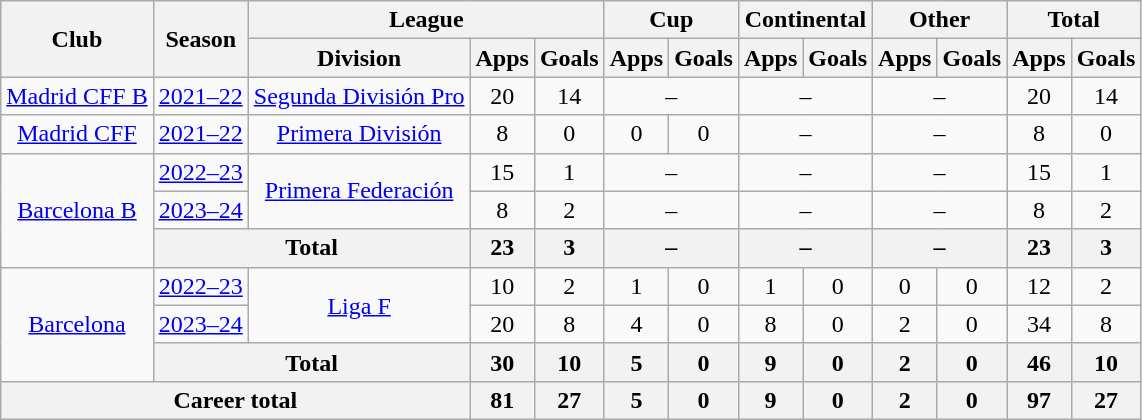<table class=wikitable style=text-align:center>
<tr>
<th rowspan="2">Club</th>
<th rowspan="2">Season</th>
<th colspan="3">League</th>
<th colspan="2">Cup</th>
<th colspan="2">Continental</th>
<th colspan="2">Other</th>
<th colspan="2">Total</th>
</tr>
<tr>
<th>Division</th>
<th>Apps</th>
<th>Goals</th>
<th>Apps</th>
<th>Goals</th>
<th>Apps</th>
<th>Goals</th>
<th>Apps</th>
<th>Goals</th>
<th>Apps</th>
<th>Goals</th>
</tr>
<tr>
<td><a href='#'>Madrid CFF B</a></td>
<td><a href='#'>2021–22</a></td>
<td><a href='#'>Segunda División Pro</a></td>
<td>20</td>
<td>14</td>
<td colspan="2">–</td>
<td colspan="2">–</td>
<td colspan="2">–</td>
<td>20</td>
<td>14</td>
</tr>
<tr>
<td><a href='#'>Madrid CFF</a></td>
<td><a href='#'>2021–22</a></td>
<td><a href='#'>Primera División</a></td>
<td>8</td>
<td>0</td>
<td>0</td>
<td>0</td>
<td colspan="2">–</td>
<td colspan="2">–</td>
<td>8</td>
<td>0</td>
</tr>
<tr>
<td rowspan="3"><a href='#'>Barcelona B</a></td>
<td><a href='#'>2022–23</a></td>
<td rowspan="2"><a href='#'>Primera Federación</a></td>
<td>15</td>
<td>1</td>
<td colspan="2">–</td>
<td colspan="2">–</td>
<td colspan="2">–</td>
<td>15</td>
<td>1</td>
</tr>
<tr>
<td><a href='#'>2023–24</a></td>
<td>8</td>
<td>2</td>
<td colspan="2">–</td>
<td colspan="2">–</td>
<td colspan="2">–</td>
<td>8</td>
<td>2</td>
</tr>
<tr>
<th colspan="2">Total</th>
<th>23</th>
<th>3</th>
<th colspan="2">–</th>
<th colspan="2">–</th>
<th colspan="2">–</th>
<th>23</th>
<th>3</th>
</tr>
<tr>
<td rowspan="3"><a href='#'>Barcelona</a></td>
<td><a href='#'>2022–23</a></td>
<td rowspan="2"><a href='#'>Liga F</a></td>
<td>10</td>
<td>2</td>
<td>1</td>
<td>0</td>
<td>1</td>
<td>0</td>
<td>0</td>
<td>0</td>
<td>12</td>
<td>2</td>
</tr>
<tr>
<td><a href='#'>2023–24</a></td>
<td>20</td>
<td>8</td>
<td>4</td>
<td>0</td>
<td>8</td>
<td>0</td>
<td>2</td>
<td>0</td>
<td>34</td>
<td>8</td>
</tr>
<tr>
<th colspan="2">Total</th>
<th>30</th>
<th>10</th>
<th>5</th>
<th>0</th>
<th>9</th>
<th>0</th>
<th>2</th>
<th>0</th>
<th>46</th>
<th>10</th>
</tr>
<tr>
<th colspan="3">Career total</th>
<th>81</th>
<th>27</th>
<th>5</th>
<th>0</th>
<th>9</th>
<th>0</th>
<th>2</th>
<th>0</th>
<th>97</th>
<th>27</th>
</tr>
</table>
